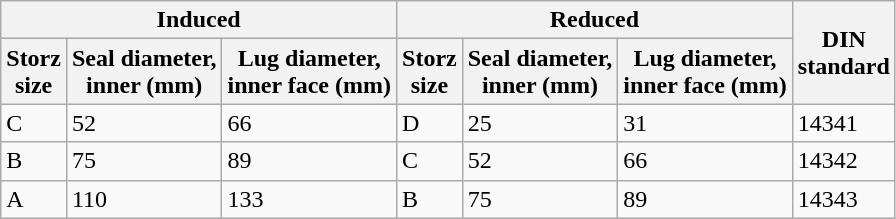<table class="wikitable">
<tr>
<th colspan=3>Induced</th>
<th colspan=3>Reduced</th>
<th rowspan=2>DIN <br>standard</th>
</tr>
<tr>
<th>Storz <br>size</th>
<th>Seal diameter, <br>inner (mm)</th>
<th>Lug diameter, <br>inner face (mm)</th>
<th>Storz <br>size</th>
<th>Seal diameter, <br>inner (mm)</th>
<th>Lug diameter, <br>inner face (mm)</th>
</tr>
<tr>
<td>C</td>
<td>52</td>
<td>66</td>
<td>D</td>
<td>25</td>
<td>31</td>
<td>14341</td>
</tr>
<tr>
<td>B</td>
<td>75</td>
<td>89</td>
<td>C</td>
<td>52</td>
<td>66</td>
<td>14342</td>
</tr>
<tr>
<td>A</td>
<td>110</td>
<td>133</td>
<td>B</td>
<td>75</td>
<td>89</td>
<td>14343</td>
</tr>
</table>
